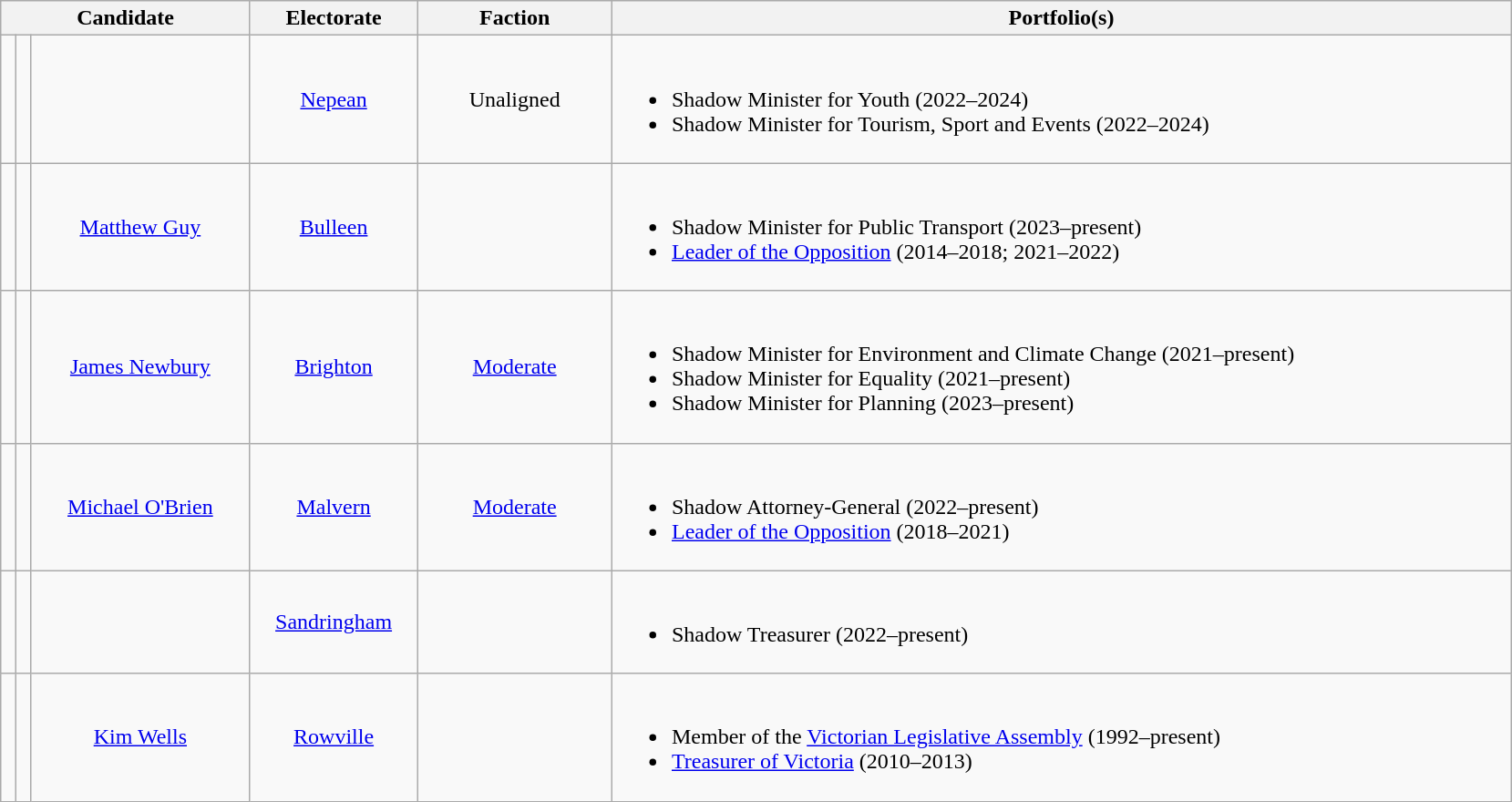<table class="wikitable" style="text-align:center">
<tr>
<th width=175px; colspan=3>Candidate</th>
<th width=115px>Electorate</th>
<th width=135px>Faction</th>
<th width=650px>Portfolio(s)</th>
</tr>
<tr>
<td width="3pt" > </td>
<td></td>
<td></td>
<td><a href='#'>Nepean</a></td>
<td>Unaligned</td>
<td align=left><br><ul><li>Shadow Minister for Youth (2022–2024)</li><li>Shadow Minister for Tourism, Sport and Events (2022–2024)</li></ul></td>
</tr>
<tr>
<td width="3pt" > </td>
<td></td>
<td><a href='#'>Matthew Guy</a></td>
<td><a href='#'>Bulleen</a></td>
<td></td>
<td align=left><br><ul><li>Shadow Minister for Public Transport (2023–present)</li><li><a href='#'>Leader of the Opposition</a> (2014–2018; 2021–2022)</li></ul></td>
</tr>
<tr>
<td width="3pt" > </td>
<td></td>
<td><a href='#'>James Newbury</a></td>
<td><a href='#'>Brighton</a></td>
<td><a href='#'>Moderate</a></td>
<td align=left><br><ul><li>Shadow Minister for Environment and Climate Change (2021–present)</li><li>Shadow Minister for Equality (2021–present)</li><li>Shadow Minister for Planning (2023–present)</li></ul></td>
</tr>
<tr>
<td width="3pt" > </td>
<td></td>
<td><a href='#'>Michael O'Brien</a></td>
<td><a href='#'>Malvern</a></td>
<td><a href='#'>Moderate</a></td>
<td align=left><br><ul><li>Shadow Attorney-General (2022–present)</li><li><a href='#'>Leader of the Opposition</a> (2018–2021)</li></ul></td>
</tr>
<tr>
<td width="3pt" > </td>
<td></td>
<td></td>
<td><a href='#'>Sandringham</a></td>
<td></td>
<td align=left><br><ul><li>Shadow Treasurer (2022–present)</li></ul></td>
</tr>
<tr>
<td width="3pt" > </td>
<td></td>
<td><a href='#'>Kim Wells</a></td>
<td><a href='#'>Rowville</a></td>
<td></td>
<td align=left><br><ul><li>Member of the <a href='#'>Victorian Legislative Assembly</a> (1992–present)</li><li><a href='#'>Treasurer of Victoria</a> (2010–2013)</li></ul></td>
</tr>
</table>
